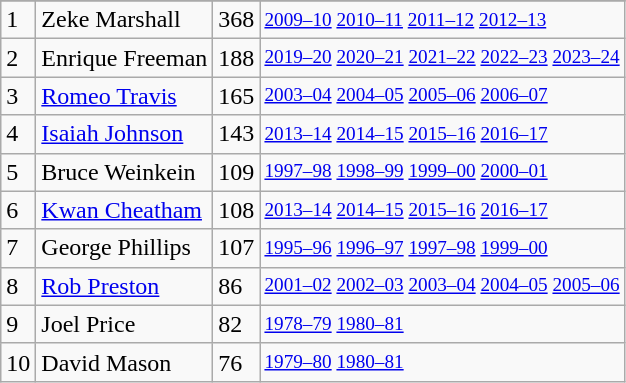<table class="wikitable">
<tr>
</tr>
<tr>
<td>1</td>
<td>Zeke Marshall</td>
<td>368</td>
<td style="font-size:80%;"><a href='#'>2009–10</a> <a href='#'>2010–11</a> <a href='#'>2011–12</a> <a href='#'>2012–13</a></td>
</tr>
<tr>
<td>2</td>
<td>Enrique Freeman</td>
<td>188</td>
<td style="font-size:80%;"><a href='#'>2019–20</a> <a href='#'>2020–21</a> <a href='#'>2021–22</a> <a href='#'>2022–23</a> <a href='#'>2023–24</a></td>
</tr>
<tr>
<td>3</td>
<td><a href='#'>Romeo Travis</a></td>
<td>165</td>
<td style="font-size:80%;"><a href='#'>2003–04</a> <a href='#'>2004–05</a> <a href='#'>2005–06</a> <a href='#'>2006–07</a></td>
</tr>
<tr>
<td>4</td>
<td><a href='#'>Isaiah Johnson</a></td>
<td>143</td>
<td style="font-size:80%;"><a href='#'>2013–14</a> <a href='#'>2014–15</a> <a href='#'>2015–16</a> <a href='#'>2016–17</a></td>
</tr>
<tr>
<td>5</td>
<td>Bruce Weinkein</td>
<td>109</td>
<td style="font-size:80%;"><a href='#'>1997–98</a> <a href='#'>1998–99</a> <a href='#'>1999–00</a> <a href='#'>2000–01</a></td>
</tr>
<tr>
<td>6</td>
<td><a href='#'>Kwan Cheatham</a></td>
<td>108</td>
<td style="font-size:80%;"><a href='#'>2013–14</a> <a href='#'>2014–15</a> <a href='#'>2015–16</a> <a href='#'>2016–17</a></td>
</tr>
<tr>
<td>7</td>
<td>George Phillips</td>
<td>107</td>
<td style="font-size:80%;"><a href='#'>1995–96</a> <a href='#'>1996–97</a> <a href='#'>1997–98</a> <a href='#'>1999–00</a></td>
</tr>
<tr>
<td>8</td>
<td><a href='#'>Rob Preston</a></td>
<td>86</td>
<td style="font-size:80%;"><a href='#'>2001–02</a> <a href='#'>2002–03</a> <a href='#'>2003–04</a> <a href='#'>2004–05</a> <a href='#'>2005–06</a></td>
</tr>
<tr>
<td>9</td>
<td>Joel Price</td>
<td>82</td>
<td style="font-size:80%;"><a href='#'>1978–79</a> <a href='#'>1980–81</a></td>
</tr>
<tr>
<td>10</td>
<td>David Mason</td>
<td>76</td>
<td style="font-size:80%;"><a href='#'>1979–80</a> <a href='#'>1980–81</a></td>
</tr>
</table>
